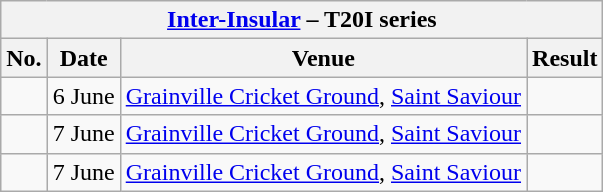<table class="wikitable">
<tr>
<th colspan="5"><a href='#'>Inter-Insular</a> – T20I series</th>
</tr>
<tr>
<th>No.</th>
<th>Date</th>
<th>Venue</th>
<th>Result</th>
</tr>
<tr>
<td></td>
<td>6 June</td>
<td><a href='#'>Grainville Cricket Ground</a>, <a href='#'>Saint Saviour</a></td>
<td></td>
</tr>
<tr>
<td></td>
<td>7 June</td>
<td><a href='#'>Grainville Cricket Ground</a>, <a href='#'>Saint Saviour</a></td>
<td></td>
</tr>
<tr>
<td></td>
<td>7 June</td>
<td><a href='#'>Grainville Cricket Ground</a>, <a href='#'>Saint Saviour</a></td>
<td></td>
</tr>
</table>
